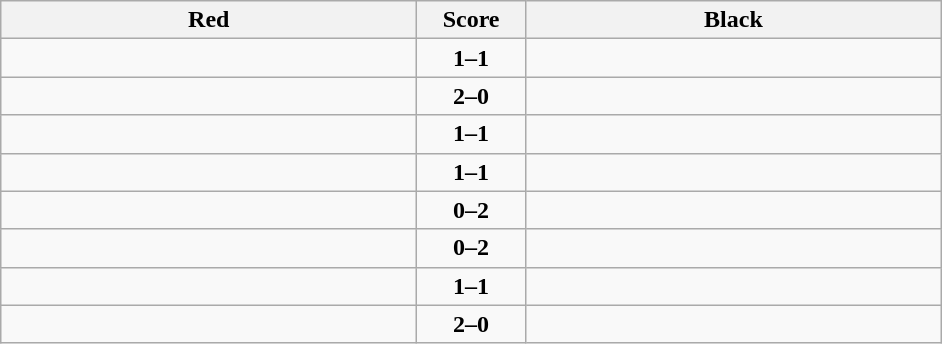<table class="wikitable" style="text-align: center;">
<tr>
<th align="right" width="270">Red</th>
<th width="65">Score</th>
<th align="left" width="270">Black</th>
</tr>
<tr>
<td align=left></td>
<td align=center><strong>1–1</strong></td>
<td align=left></td>
</tr>
<tr>
<td align=left><strong></strong></td>
<td align=center><strong>2–0</strong></td>
<td align=left></td>
</tr>
<tr>
<td align=left></td>
<td align=center><strong>1–1</strong></td>
<td align=left></td>
</tr>
<tr>
<td align=left></td>
<td align=center><strong>1–1</strong></td>
<td align=left></td>
</tr>
<tr>
<td align=left></td>
<td align=center><strong>0–2</strong></td>
<td align=left><strong></strong></td>
</tr>
<tr>
<td align=left></td>
<td align=center><strong>0–2</strong></td>
<td align=left><strong></strong></td>
</tr>
<tr>
<td align=left></td>
<td align=center><strong>1–1</strong></td>
<td align=left></td>
</tr>
<tr>
<td align=left><strong></strong></td>
<td align=center><strong>2–0</strong></td>
<td align=left></td>
</tr>
</table>
